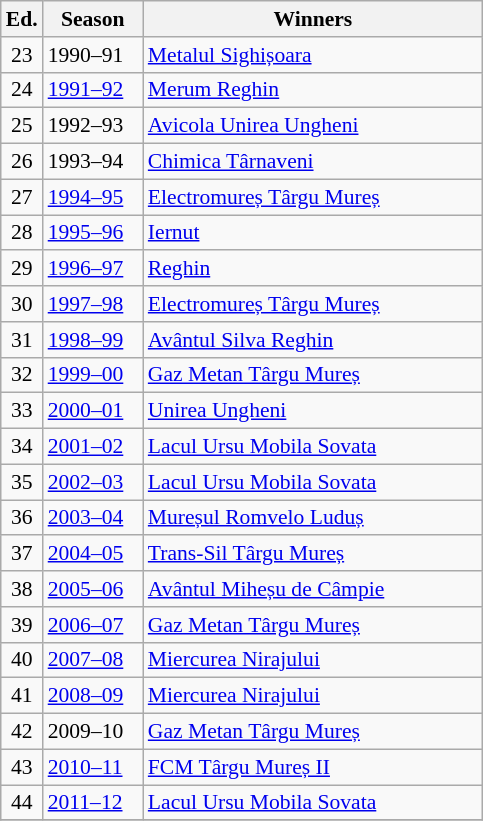<table class="wikitable" style="font-size:90%">
<tr>
<th><abbr>Ed.</abbr></th>
<th width="60">Season</th>
<th width="220">Winners</th>
</tr>
<tr>
<td align=center>23</td>
<td>1990–91</td>
<td><a href='#'>Metalul Sighișoara</a></td>
</tr>
<tr>
<td align=center>24</td>
<td><a href='#'>1991–92</a></td>
<td><a href='#'>Merum Reghin</a></td>
</tr>
<tr>
<td align=center>25</td>
<td>1992–93</td>
<td><a href='#'>Avicola Unirea Ungheni</a></td>
</tr>
<tr>
<td align=center>26</td>
<td>1993–94</td>
<td><a href='#'>Chimica Târnaveni</a></td>
</tr>
<tr>
<td align=center>27</td>
<td><a href='#'>1994–95</a></td>
<td><a href='#'>Electromureș Târgu Mureș</a></td>
</tr>
<tr>
<td align=center>28</td>
<td><a href='#'>1995–96</a></td>
<td><a href='#'>Iernut</a></td>
</tr>
<tr>
<td align=center>29</td>
<td><a href='#'>1996–97</a></td>
<td><a href='#'>Reghin</a></td>
</tr>
<tr>
<td align=center>30</td>
<td><a href='#'>1997–98</a></td>
<td><a href='#'>Electromureș Târgu Mureș</a></td>
</tr>
<tr>
<td align=center>31</td>
<td><a href='#'>1998–99</a></td>
<td><a href='#'>Avântul Silva Reghin</a></td>
</tr>
<tr>
<td align=center>32</td>
<td><a href='#'>1999–00</a></td>
<td><a href='#'>Gaz Metan Târgu Mureș</a></td>
</tr>
<tr>
<td align=center>33</td>
<td><a href='#'>2000–01</a></td>
<td><a href='#'>Unirea Ungheni</a></td>
</tr>
<tr>
<td align=center>34</td>
<td><a href='#'>2001–02</a></td>
<td><a href='#'>Lacul Ursu Mobila Sovata</a></td>
</tr>
<tr>
<td align=center>35</td>
<td><a href='#'>2002–03</a></td>
<td><a href='#'>Lacul Ursu Mobila Sovata</a></td>
</tr>
<tr>
<td align=center>36</td>
<td><a href='#'>2003–04</a></td>
<td><a href='#'>Mureșul Romvelo Luduș</a></td>
</tr>
<tr>
<td align=center>37</td>
<td><a href='#'>2004–05</a></td>
<td><a href='#'>Trans-Sil Târgu Mureș</a></td>
</tr>
<tr>
<td align=center>38</td>
<td><a href='#'>2005–06</a></td>
<td><a href='#'>Avântul Miheșu de Câmpie</a></td>
</tr>
<tr>
<td align=center>39</td>
<td><a href='#'>2006–07</a></td>
<td><a href='#'>Gaz Metan Târgu Mureș</a></td>
</tr>
<tr>
<td align=center>40</td>
<td><a href='#'>2007–08</a></td>
<td><a href='#'>Miercurea Nirajului</a></td>
</tr>
<tr>
<td align=center>41</td>
<td><a href='#'>2008–09</a></td>
<td><a href='#'>Miercurea Nirajului</a></td>
</tr>
<tr>
<td align=center>42</td>
<td>2009–10</td>
<td><a href='#'>Gaz Metan Târgu Mureș</a></td>
</tr>
<tr>
<td align=center>43</td>
<td><a href='#'>2010–11</a></td>
<td><a href='#'>FCM Târgu Mureș II</a></td>
</tr>
<tr>
<td align=center>44</td>
<td><a href='#'>2011–12</a></td>
<td><a href='#'>Lacul Ursu Mobila Sovata</a></td>
</tr>
<tr>
</tr>
</table>
